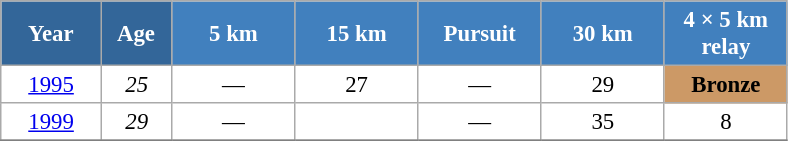<table class="wikitable" style="font-size:95%; text-align:center; border:grey solid 1px; border-collapse:collapse; background:#ffffff;">
<tr>
<th style="background-color:#369; color:white; width:60px;"> Year </th>
<th style="background-color:#369; color:white; width:40px;"> Age </th>
<th style="background-color:#4180be; color:white; width:75px;"> 5 km </th>
<th style="background-color:#4180be; color:white; width:75px;"> 15 km </th>
<th style="background-color:#4180be; color:white; width:75px;"> Pursuit </th>
<th style="background-color:#4180be; color:white; width:75px;"> 30 km </th>
<th style="background-color:#4180be; color:white; width:75px;"> 4 × 5 km <br> relay </th>
</tr>
<tr>
<td><a href='#'>1995</a></td>
<td><em>25</em></td>
<td>—</td>
<td>27</td>
<td>—</td>
<td>29</td>
<td bgcolor="cc9966"><strong>Bronze</strong></td>
</tr>
<tr>
<td><a href='#'>1999</a></td>
<td><em>29</em></td>
<td>—</td>
<td></td>
<td>—</td>
<td>35</td>
<td>8</td>
</tr>
<tr>
</tr>
</table>
